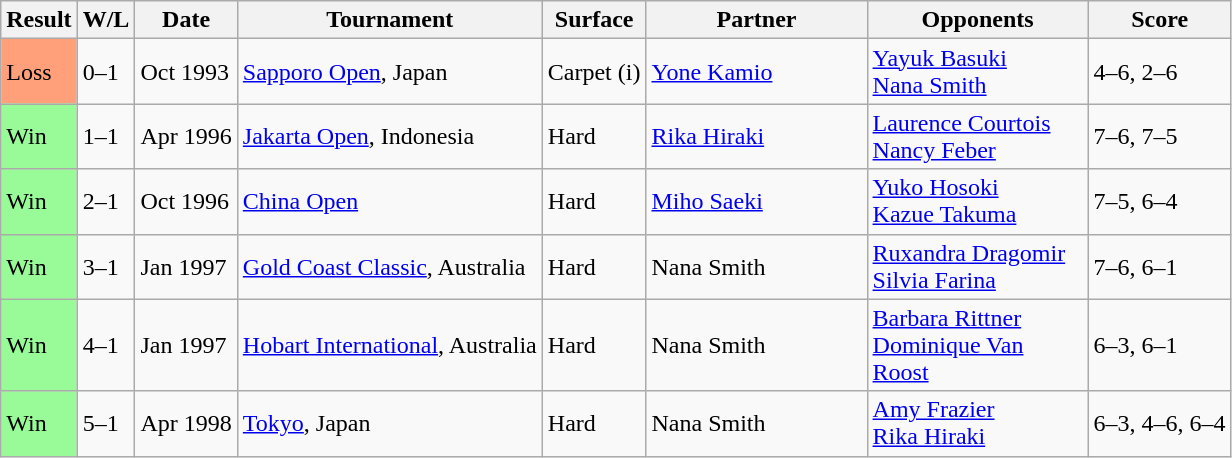<table class="sortable wikitable">
<tr>
<th>Result</th>
<th class="unsortable">W/L</th>
<th>Date</th>
<th>Tournament</th>
<th>Surface</th>
<th style="width:140px">Partner</th>
<th style="width:140px">Opponents</th>
<th class="unsortable">Score</th>
</tr>
<tr>
<td style="background:#ffa07a;">Loss</td>
<td>0–1</td>
<td>Oct 1993</td>
<td><a href='#'>Sapporo Open</a>, Japan</td>
<td>Carpet (i)</td>
<td> <a href='#'>Yone Kamio</a></td>
<td> <a href='#'>Yayuk Basuki</a> <br>  <a href='#'>Nana Smith</a></td>
<td>4–6, 2–6</td>
</tr>
<tr>
<td style="background:#98fb98;">Win</td>
<td>1–1</td>
<td>Apr 1996</td>
<td><a href='#'>Jakarta Open</a>, Indonesia</td>
<td>Hard</td>
<td> <a href='#'>Rika Hiraki</a></td>
<td> <a href='#'>Laurence Courtois</a> <br>  <a href='#'>Nancy Feber</a></td>
<td>7–6, 7–5</td>
</tr>
<tr>
<td style="background:#98fb98;">Win</td>
<td>2–1</td>
<td>Oct 1996</td>
<td><a href='#'>China Open</a></td>
<td>Hard</td>
<td> <a href='#'>Miho Saeki</a></td>
<td> <a href='#'>Yuko Hosoki</a> <br>  <a href='#'>Kazue Takuma</a></td>
<td>7–5, 6–4</td>
</tr>
<tr>
<td style="background:#98fb98;">Win</td>
<td>3–1</td>
<td>Jan 1997</td>
<td><a href='#'>Gold Coast Classic</a>, Australia</td>
<td>Hard</td>
<td> Nana Smith</td>
<td> <a href='#'>Ruxandra Dragomir</a> <br>  <a href='#'>Silvia Farina</a></td>
<td>7–6, 6–1</td>
</tr>
<tr>
<td style="background:#98fb98;">Win</td>
<td>4–1</td>
<td>Jan 1997</td>
<td><a href='#'>Hobart International</a>, Australia</td>
<td>Hard</td>
<td> Nana Smith</td>
<td> <a href='#'>Barbara Rittner</a> <br>  <a href='#'>Dominique Van Roost</a></td>
<td>6–3, 6–1</td>
</tr>
<tr>
<td style="background:#98fb98;">Win</td>
<td>5–1</td>
<td>Apr 1998</td>
<td><a href='#'>Tokyo</a>, Japan</td>
<td>Hard</td>
<td> Nana Smith</td>
<td> <a href='#'>Amy Frazier</a> <br>  <a href='#'>Rika Hiraki</a></td>
<td>6–3, 4–6, 6–4</td>
</tr>
</table>
